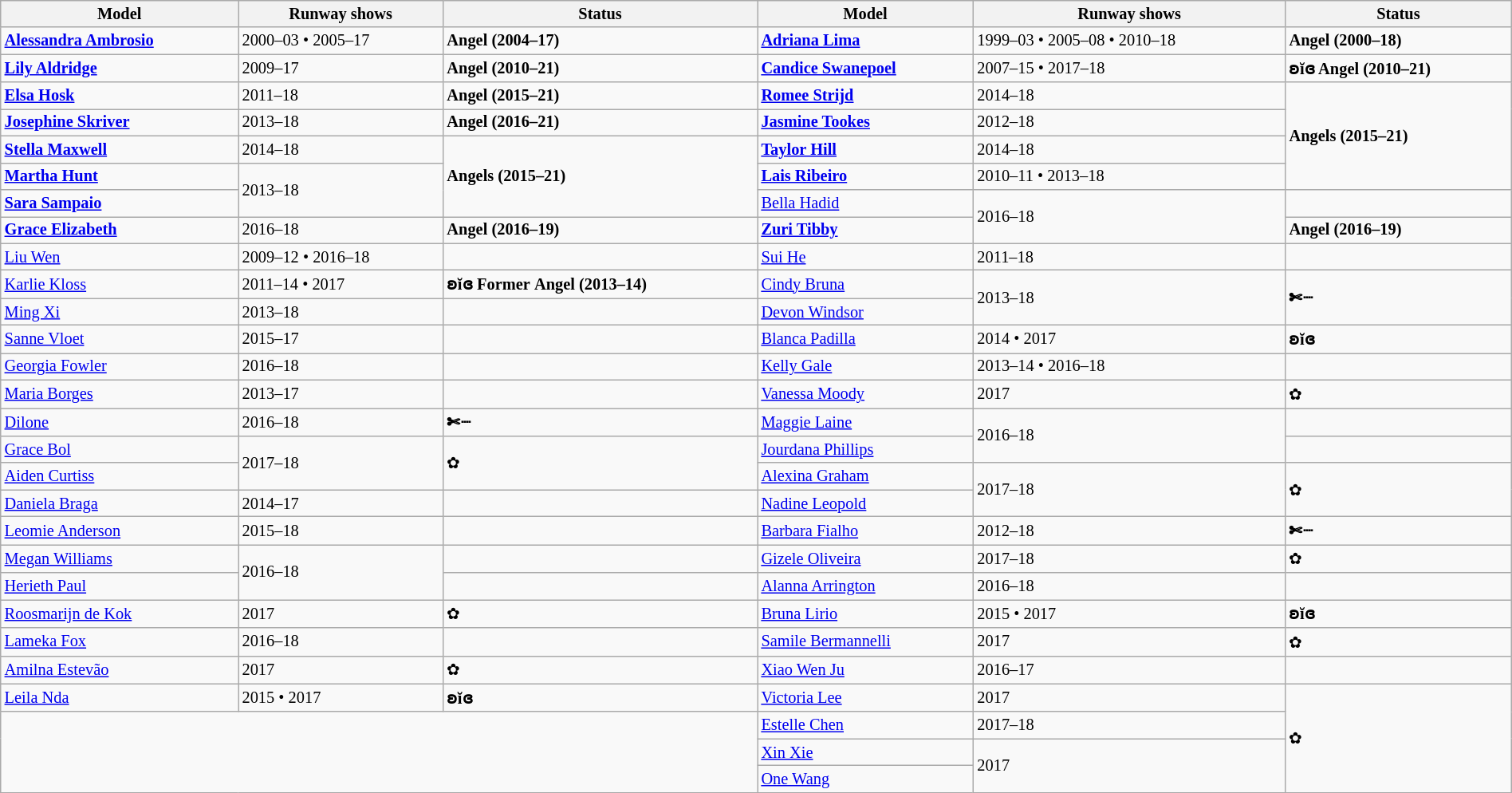<table class="sortable wikitable"  style="font-size:85%; width:100%;">
<tr>
<th style="text-align:center;">Model</th>
<th style="text-align:center;">Runway shows</th>
<th style="text-align:center;">Status</th>
<th style="text-align:center;">Model</th>
<th style="text-align:center;">Runway shows</th>
<th style="text-align:center;">Status</th>
</tr>
<tr>
<td><strong> <a href='#'>Alessandra Ambrosio</a></strong></td>
<td>2000–03 • 2005–17</td>
<td><strong> Angel (2004–17)</strong></td>
<td><strong> <a href='#'>Adriana Lima</a></strong></td>
<td>1999–03 • 2005–08 • 2010–18</td>
<td><strong> Angel (2000–18)</strong></td>
</tr>
<tr>
<td><strong> <a href='#'>Lily Aldridge</a></strong></td>
<td>2009–17</td>
<td><strong> Angel (2010–21)</strong></td>
<td><strong> <a href='#'>Candice Swanepoel</a></strong></td>
<td>2007–15 • 2017–18</td>
<td><strong>ʚĭɞ  Angel (2010–21)</strong></td>
</tr>
<tr>
<td><strong> <a href='#'>Elsa Hosk</a></strong></td>
<td>2011–18</td>
<td><strong> Angel (2015–21)</strong></td>
<td><strong> <a href='#'>Romee Strijd</a></strong></td>
<td>2014–18</td>
<td rowspan="4"><strong> Angels (2015–21)</strong></td>
</tr>
<tr>
<td><strong> <a href='#'>Josephine Skriver</a></strong></td>
<td>2013–18</td>
<td><strong> Angel (2016–21)</strong></td>
<td><strong> <a href='#'>Jasmine Tookes</a></strong></td>
<td>2012–18</td>
</tr>
<tr>
<td><strong> <a href='#'>Stella Maxwell</a></strong></td>
<td>2014–18</td>
<td rowspan="3"><strong> Angels (2015–21)</strong></td>
<td><strong> <a href='#'>Taylor Hill</a></strong></td>
<td>2014–18</td>
</tr>
<tr>
<td><strong> <a href='#'>Martha Hunt</a></strong></td>
<td rowspan="2">2013–18</td>
<td><strong> <a href='#'>Lais Ribeiro</a></strong></td>
<td>2010–11 • 2013–18</td>
</tr>
<tr>
<td><strong> <a href='#'>Sara Sampaio</a></strong></td>
<td> <a href='#'>Bella Hadid</a></td>
<td rowspan="2">2016–18</td>
<td></td>
</tr>
<tr>
<td><strong> <a href='#'>Grace Elizabeth</a></strong></td>
<td>2016–18</td>
<td><strong> Angel (2016–19)</strong></td>
<td><strong> <a href='#'>Zuri Tibby</a></strong></td>
<td><strong> Angel (2016–19)</strong></td>
</tr>
<tr>
<td> <a href='#'>Liu Wen</a></td>
<td>2009–12 • 2016–18</td>
<td></td>
<td> <a href='#'>Sui He</a></td>
<td>2011–18</td>
<td></td>
</tr>
<tr>
<td> <a href='#'>Karlie Kloss</a></td>
<td>2011–14 • 2017</td>
<td><strong>ʚĭɞ Former</strong> <strong> Angel (2013–14)</strong></td>
<td> <a href='#'>Cindy Bruna</a></td>
<td rowspan="2">2013–18</td>
<td rowspan="2"><strong>✄┈</strong></td>
</tr>
<tr>
<td> <a href='#'>Ming Xi</a></td>
<td>2013–18</td>
<td></td>
<td> <a href='#'>Devon Windsor</a></td>
</tr>
<tr>
<td> <a href='#'>Sanne Vloet</a></td>
<td>2015–17</td>
<td></td>
<td> <a href='#'>Blanca Padilla</a></td>
<td>2014 • 2017</td>
<td><strong>ʚĭɞ</strong></td>
</tr>
<tr>
<td> <a href='#'>Georgia Fowler</a></td>
<td>2016–18</td>
<td></td>
<td> <a href='#'>Kelly Gale</a></td>
<td>2013–14 • 2016–18</td>
<td></td>
</tr>
<tr>
<td> <a href='#'>Maria Borges</a></td>
<td>2013–17</td>
<td></td>
<td> <a href='#'>Vanessa Moody</a></td>
<td>2017</td>
<td>✿</td>
</tr>
<tr>
<td> <a href='#'>Dilone</a></td>
<td>2016–18</td>
<td><strong>✄┈</strong></td>
<td> <a href='#'>Maggie Laine</a></td>
<td rowspan="2">2016–18</td>
<td></td>
</tr>
<tr>
<td> <a href='#'>Grace Bol</a></td>
<td rowspan="2">2017–18</td>
<td rowspan="2">✿</td>
<td> <a href='#'>Jourdana Phillips</a></td>
<td></td>
</tr>
<tr>
<td> <a href='#'>Aiden Curtiss</a></td>
<td> <a href='#'>Alexina Graham</a></td>
<td rowspan="2">2017–18</td>
<td rowspan="2">✿</td>
</tr>
<tr>
<td> <a href='#'>Daniela Braga</a></td>
<td>2014–17</td>
<td></td>
<td> <a href='#'>Nadine Leopold</a></td>
</tr>
<tr>
<td> <a href='#'>Leomie Anderson</a></td>
<td>2015–18</td>
<td></td>
<td> <a href='#'>Barbara Fialho</a></td>
<td>2012–18</td>
<td><strong>✄┈</strong></td>
</tr>
<tr>
<td> <a href='#'>Megan Williams</a></td>
<td rowspan="2">2016–18</td>
<td></td>
<td> <a href='#'>Gizele Oliveira</a></td>
<td>2017–18</td>
<td>✿</td>
</tr>
<tr>
<td> <a href='#'>Herieth Paul</a></td>
<td></td>
<td> <a href='#'>Alanna Arrington</a></td>
<td>2016–18</td>
<td></td>
</tr>
<tr>
<td> <a href='#'>Roosmarijn de Kok</a></td>
<td>2017</td>
<td>✿</td>
<td> <a href='#'>Bruna Lirio</a></td>
<td>2015 • 2017</td>
<td><strong>ʚĭɞ</strong></td>
</tr>
<tr>
<td> <a href='#'>Lameka Fox</a></td>
<td>2016–18</td>
<td></td>
<td> <a href='#'>Samile Bermannelli</a></td>
<td>2017</td>
<td>✿</td>
</tr>
<tr>
<td> <a href='#'>Amilna Estevão</a></td>
<td>2017</td>
<td>✿</td>
<td> <a href='#'>Xiao Wen Ju</a></td>
<td>2016–17</td>
<td></td>
</tr>
<tr>
<td> <a href='#'>Leila Nda</a></td>
<td>2015 • 2017</td>
<td><strong>ʚĭɞ</strong></td>
<td> <a href='#'>Victoria Lee</a></td>
<td>2017</td>
<td rowspan="4">✿</td>
</tr>
<tr>
<td colspan="3" rowspan="3"></td>
<td> <a href='#'>Estelle Chen</a></td>
<td>2017–18</td>
</tr>
<tr>
<td> <a href='#'>Xin Xie</a></td>
<td rowspan="2">2017</td>
</tr>
<tr>
<td> <a href='#'>One Wang</a></td>
</tr>
</table>
